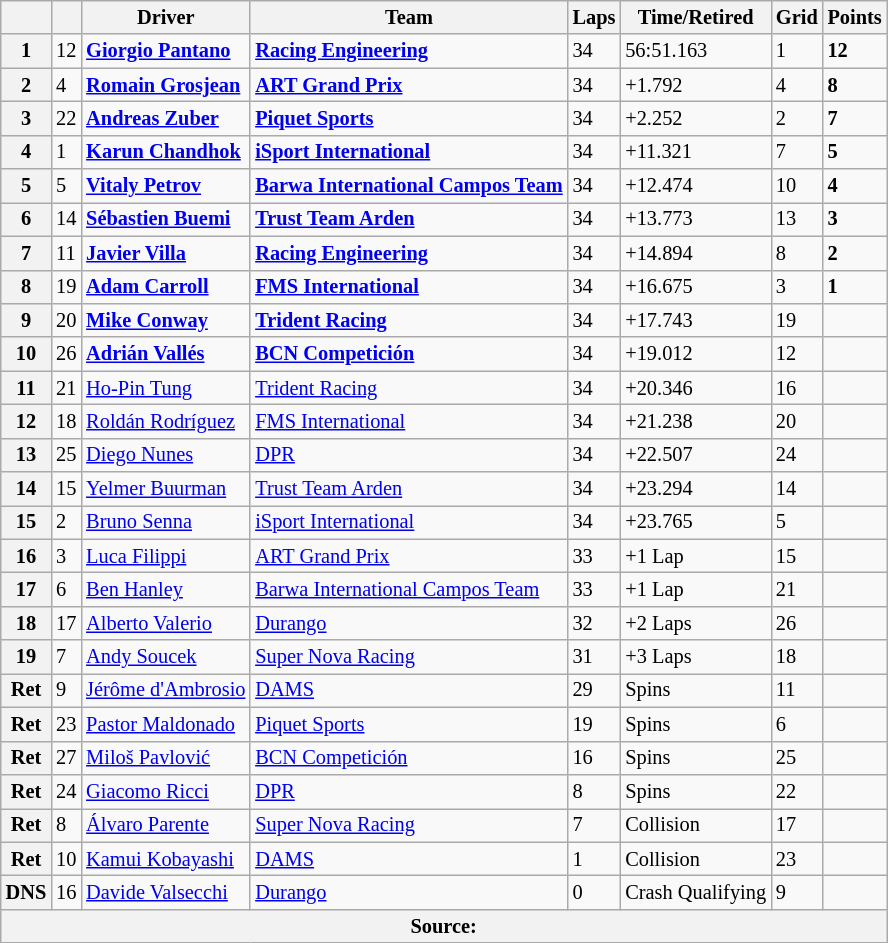<table class="wikitable" style="font-size:85%">
<tr>
<th></th>
<th></th>
<th>Driver</th>
<th>Team</th>
<th>Laps</th>
<th>Time/Retired</th>
<th>Grid</th>
<th>Points</th>
</tr>
<tr>
<th>1</th>
<td>12</td>
<td> <strong><a href='#'>Giorgio Pantano</a></strong></td>
<td><strong><a href='#'>Racing Engineering</a></strong></td>
<td>34</td>
<td>56:51.163</td>
<td>1</td>
<td><strong>12</strong></td>
</tr>
<tr>
<th>2</th>
<td>4</td>
<td> <strong><a href='#'>Romain Grosjean</a></strong></td>
<td><strong><a href='#'>ART Grand Prix</a></strong></td>
<td>34</td>
<td>+1.792</td>
<td>4</td>
<td><strong>8</strong></td>
</tr>
<tr>
<th>3</th>
<td>22</td>
<td> <strong><a href='#'>Andreas Zuber</a></strong></td>
<td><strong><a href='#'>Piquet Sports</a></strong></td>
<td>34</td>
<td>+2.252</td>
<td>2</td>
<td><strong>7</strong></td>
</tr>
<tr>
<th>4</th>
<td>1</td>
<td> <strong><a href='#'>Karun Chandhok</a></strong></td>
<td><strong><a href='#'>iSport International</a></strong></td>
<td>34</td>
<td>+11.321</td>
<td>7</td>
<td><strong>5</strong></td>
</tr>
<tr>
<th>5</th>
<td>5</td>
<td> <strong><a href='#'>Vitaly Petrov</a></strong></td>
<td><strong><a href='#'>Barwa International Campos Team</a></strong></td>
<td>34</td>
<td>+12.474</td>
<td>10</td>
<td><strong>4</strong></td>
</tr>
<tr>
<th>6</th>
<td>14</td>
<td> <strong><a href='#'>Sébastien Buemi</a></strong></td>
<td><strong><a href='#'>Trust Team Arden</a></strong></td>
<td>34</td>
<td>+13.773</td>
<td>13</td>
<td><strong>3</strong></td>
</tr>
<tr>
<th>7</th>
<td>11</td>
<td> <strong><a href='#'>Javier Villa</a></strong></td>
<td><strong><a href='#'>Racing Engineering</a></strong></td>
<td>34</td>
<td>+14.894</td>
<td>8</td>
<td><strong>2</strong></td>
</tr>
<tr>
<th>8</th>
<td>19</td>
<td> <strong><a href='#'>Adam Carroll</a></strong></td>
<td><strong><a href='#'>FMS International</a></strong></td>
<td>34</td>
<td>+16.675</td>
<td>3</td>
<td><strong>1</strong></td>
</tr>
<tr>
<th>9</th>
<td>20</td>
<td> <strong><a href='#'>Mike Conway</a></strong></td>
<td><strong><a href='#'>Trident Racing</a></strong></td>
<td>34</td>
<td>+17.743</td>
<td>19</td>
<td><strong> </strong></td>
</tr>
<tr>
<th>10</th>
<td>26</td>
<td> <strong><a href='#'>Adrián Vallés</a></strong></td>
<td><strong><a href='#'>BCN Competición</a></strong></td>
<td>34</td>
<td>+19.012</td>
<td>12</td>
<td><strong> </strong></td>
</tr>
<tr>
<th>11</th>
<td>21</td>
<td> <a href='#'>Ho-Pin Tung</a></td>
<td><a href='#'>Trident Racing</a></td>
<td>34</td>
<td>+20.346</td>
<td>16</td>
<td></td>
</tr>
<tr>
<th>12</th>
<td>18</td>
<td> <a href='#'>Roldán Rodríguez</a></td>
<td><a href='#'>FMS International</a></td>
<td>34</td>
<td>+21.238</td>
<td>20</td>
<td></td>
</tr>
<tr>
<th>13</th>
<td>25</td>
<td> <a href='#'>Diego Nunes</a></td>
<td><a href='#'>DPR</a></td>
<td>34</td>
<td>+22.507</td>
<td>24</td>
<td></td>
</tr>
<tr>
<th>14</th>
<td>15</td>
<td> <a href='#'>Yelmer Buurman</a></td>
<td><a href='#'>Trust Team Arden</a></td>
<td>34</td>
<td>+23.294</td>
<td>14</td>
<td></td>
</tr>
<tr>
<th>15</th>
<td>2</td>
<td> <a href='#'>Bruno Senna</a></td>
<td><a href='#'>iSport International</a></td>
<td>34</td>
<td>+23.765</td>
<td>5</td>
<td></td>
</tr>
<tr>
<th>16</th>
<td>3</td>
<td> <a href='#'>Luca Filippi</a></td>
<td><a href='#'>ART Grand Prix</a></td>
<td>33</td>
<td>+1 Lap</td>
<td>15</td>
<td></td>
</tr>
<tr>
<th>17</th>
<td>6</td>
<td> <a href='#'>Ben Hanley</a></td>
<td><a href='#'>Barwa International Campos Team</a></td>
<td>33</td>
<td>+1 Lap</td>
<td>21</td>
<td></td>
</tr>
<tr>
<th>18</th>
<td>17</td>
<td> <a href='#'>Alberto Valerio</a></td>
<td><a href='#'>Durango</a></td>
<td>32</td>
<td>+2 Laps</td>
<td>26</td>
<td></td>
</tr>
<tr>
<th>19</th>
<td>7</td>
<td> <a href='#'>Andy Soucek</a></td>
<td><a href='#'>Super Nova Racing</a></td>
<td>31</td>
<td>+3 Laps</td>
<td>18</td>
<td></td>
</tr>
<tr>
<th>Ret</th>
<td>9</td>
<td> <a href='#'>Jérôme d'Ambrosio</a></td>
<td><a href='#'>DAMS</a></td>
<td>29</td>
<td>Spins</td>
<td>11</td>
<td></td>
</tr>
<tr>
<th>Ret</th>
<td>23</td>
<td> <a href='#'>Pastor Maldonado</a></td>
<td><a href='#'>Piquet Sports</a></td>
<td>19</td>
<td>Spins</td>
<td>6</td>
<td></td>
</tr>
<tr>
<th>Ret</th>
<td>27</td>
<td> <a href='#'>Miloš Pavlović</a></td>
<td><a href='#'>BCN Competición</a></td>
<td>16</td>
<td>Spins</td>
<td>25</td>
<td></td>
</tr>
<tr>
<th>Ret</th>
<td>24</td>
<td> <a href='#'>Giacomo Ricci</a></td>
<td><a href='#'>DPR</a></td>
<td>8</td>
<td>Spins</td>
<td>22</td>
<td></td>
</tr>
<tr>
<th>Ret</th>
<td>8</td>
<td> <a href='#'>Álvaro Parente</a></td>
<td><a href='#'>Super Nova Racing</a></td>
<td>7</td>
<td>Collision</td>
<td>17</td>
<td></td>
</tr>
<tr>
<th>Ret</th>
<td>10</td>
<td> <a href='#'>Kamui Kobayashi</a></td>
<td><a href='#'>DAMS</a></td>
<td>1</td>
<td>Collision</td>
<td>23</td>
<td></td>
</tr>
<tr>
<th>DNS</th>
<td>16</td>
<td> <a href='#'>Davide Valsecchi</a></td>
<td><a href='#'>Durango</a></td>
<td>0</td>
<td>Crash Qualifying</td>
<td>9</td>
<td></td>
</tr>
<tr>
<th colspan="8">Source:</th>
</tr>
</table>
